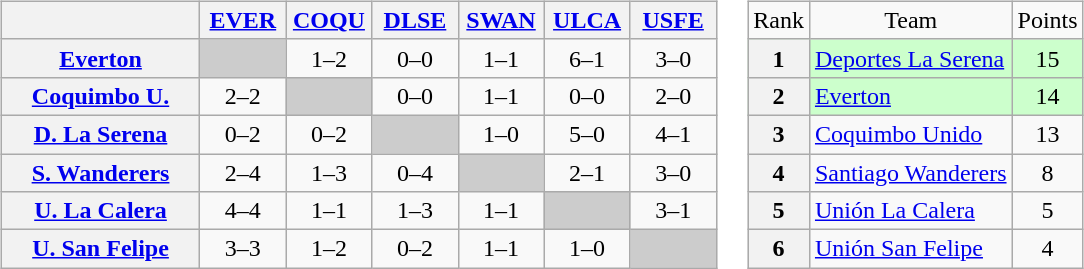<table>
<tr>
<td><br><table class="wikitable" style="text-align:center">
<tr>
<th width="125"> </th>
<th width="50"><a href='#'>EVER</a></th>
<th width="50"><a href='#'>COQU</a></th>
<th width="50"><a href='#'>DLSE</a></th>
<th width="50"><a href='#'>SWAN</a></th>
<th width="50"><a href='#'>ULCA</a></th>
<th width="50"><a href='#'>USFE</a></th>
</tr>
<tr>
<th><a href='#'>Everton</a></th>
<td bgcolor="#CCCCCC"></td>
<td>1–2</td>
<td>0–0</td>
<td>1–1</td>
<td>6–1</td>
<td>3–0</td>
</tr>
<tr>
<th><a href='#'>Coquimbo U.</a></th>
<td>2–2</td>
<td bgcolor="#CCCCCC"></td>
<td>0–0</td>
<td>1–1</td>
<td>0–0</td>
<td>2–0</td>
</tr>
<tr>
<th><a href='#'>D. La Serena</a></th>
<td>0–2</td>
<td>0–2</td>
<td bgcolor="#CCCCCC"></td>
<td>1–0</td>
<td>5–0</td>
<td>4–1</td>
</tr>
<tr>
<th><a href='#'>S. Wanderers</a></th>
<td>2–4</td>
<td>1–3</td>
<td>0–4</td>
<td bgcolor="#CCCCCC"></td>
<td>2–1</td>
<td>3–0</td>
</tr>
<tr>
<th><a href='#'>U. La Calera</a></th>
<td>4–4</td>
<td>1–1</td>
<td>1–3</td>
<td>1–1</td>
<td bgcolor="#CCCCCC"></td>
<td>3–1</td>
</tr>
<tr>
<th><a href='#'>U. San Felipe</a></th>
<td>3–3</td>
<td>1–2</td>
<td>0–2</td>
<td>1–1</td>
<td>1–0</td>
<td bgcolor="#CCCCCC"></td>
</tr>
</table>
</td>
<td><br><table class="wikitable" style="text-align: center;">
<tr>
<td>Rank</td>
<td>Team</td>
<td>Points</td>
</tr>
<tr bgcolor="#ccffcc">
<th>1</th>
<td style="text-align: left;"><a href='#'>Deportes La Serena</a></td>
<td>15</td>
</tr>
<tr bgcolor=#ccffcc>
<th>2</th>
<td style="text-align: left;"><a href='#'>Everton</a></td>
<td>14</td>
</tr>
<tr>
<th>3</th>
<td style="text-align: left;"><a href='#'>Coquimbo Unido</a></td>
<td>13</td>
</tr>
<tr>
<th>4</th>
<td style="text-align: left;"><a href='#'>Santiago Wanderers</a></td>
<td>8</td>
</tr>
<tr>
<th>5</th>
<td style="text-align: left;"><a href='#'>Unión La Calera</a></td>
<td>5</td>
</tr>
<tr>
<th>6</th>
<td style="text-align: left;"><a href='#'>Unión San Felipe</a></td>
<td>4</td>
</tr>
</table>
</td>
</tr>
</table>
